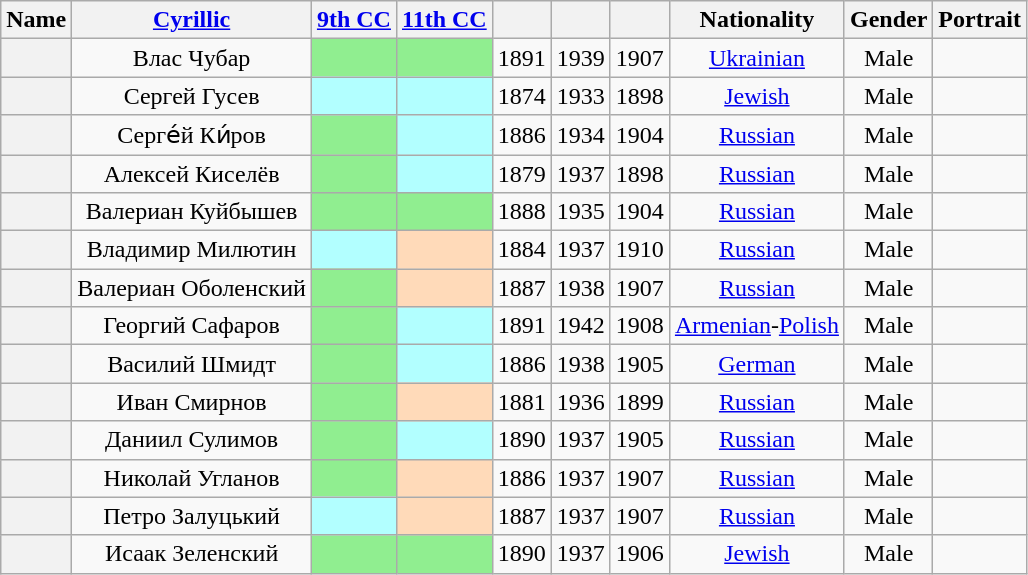<table class="wikitable sortable" style=text-align:center>
<tr>
<th scope="col">Name</th>
<th scope="col" class="unsortable"><a href='#'>Cyrillic</a></th>
<th scope="col"><a href='#'>9th CC</a></th>
<th scope="col"><a href='#'>11th CC</a></th>
<th scope="col"></th>
<th scope="col"></th>
<th scope="col"></th>
<th scope="col">Nationality</th>
<th scope="col">Gender</th>
<th scope="col" class="unsortable">Portrait</th>
</tr>
<tr>
<th align="center" scope="row" style="font-weight:normal;"></th>
<td>Влас Чубар</td>
<td bgcolor = LightGreen></td>
<td bgcolor = LightGreen></td>
<td>1891</td>
<td>1939</td>
<td>1907</td>
<td><a href='#'>Ukrainian</a></td>
<td>Male</td>
<td></td>
</tr>
<tr>
<th align="center" scope="row" style="font-weight:normal;"></th>
<td>Сергей Гусев</td>
<td bgcolor = #B2FFFF></td>
<td bgcolor = #B2FFFF></td>
<td>1874</td>
<td>1933</td>
<td>1898</td>
<td><a href='#'>Jewish</a></td>
<td>Male</td>
<td></td>
</tr>
<tr>
<th align="center" scope="row" style="font-weight:normal;"></th>
<td>Серге́й Ки́ров</td>
<td bgcolor = LightGreen></td>
<td bgcolor = #B2FFFF></td>
<td>1886</td>
<td>1934</td>
<td>1904</td>
<td><a href='#'>Russian</a></td>
<td>Male</td>
<td></td>
</tr>
<tr>
<th align="center" scope="row" style="font-weight:normal;"></th>
<td>Алексей Киселёв</td>
<td bgcolor = LightGreen></td>
<td bgcolor = #B2FFFF></td>
<td>1879</td>
<td>1937</td>
<td>1898</td>
<td><a href='#'>Russian</a></td>
<td>Male</td>
<td></td>
</tr>
<tr>
<th align="center" scope="row" style="font-weight:normal;"></th>
<td>Валериан Куйбышев</td>
<td bgcolor = LightGreen></td>
<td bgcolor = LightGreen></td>
<td>1888</td>
<td>1935</td>
<td>1904</td>
<td><a href='#'>Russian</a></td>
<td>Male</td>
<td></td>
</tr>
<tr>
<th align="center" scope="row" style="font-weight:normal;"></th>
<td>Владимир Милютин</td>
<td bgcolor = #B2FFFF></td>
<td bgcolor = PeachPuff></td>
<td>1884</td>
<td>1937</td>
<td>1910</td>
<td><a href='#'>Russian</a></td>
<td>Male</td>
<td></td>
</tr>
<tr>
<th align="center" scope="row" style="font-weight:normal;"></th>
<td>Валериан Оболенский</td>
<td bgcolor = LightGreen></td>
<td bgcolor = PeachPuff></td>
<td>1887</td>
<td>1938</td>
<td>1907</td>
<td><a href='#'>Russian</a></td>
<td>Male</td>
<td></td>
</tr>
<tr>
<th align="center" scope="row" style="font-weight:normal;"></th>
<td>Георгий Сафаров</td>
<td bgcolor = LightGreen></td>
<td bgcolor = #B2FFFF></td>
<td>1891</td>
<td>1942</td>
<td>1908</td>
<td><a href='#'>Armenian</a>-<a href='#'>Polish</a><br></td>
<td>Male</td>
<td></td>
</tr>
<tr>
<th align="center" scope="row" style="font-weight:normal;"></th>
<td>Василий Шмидт</td>
<td bgcolor = LightGreen></td>
<td bgcolor = #B2FFFF></td>
<td>1886</td>
<td>1938</td>
<td>1905</td>
<td><a href='#'>German</a></td>
<td>Male</td>
<td></td>
</tr>
<tr>
<th align="center" scope="row" style="font-weight:normal;"></th>
<td>Иван Смирнов</td>
<td bgcolor = LightGreen></td>
<td bgcolor = PeachPuff></td>
<td>1881</td>
<td>1936</td>
<td>1899</td>
<td><a href='#'>Russian</a></td>
<td>Male</td>
<td></td>
</tr>
<tr>
<th align="center" scope="row" style="font-weight:normal;"></th>
<td>Даниил Сулимов</td>
<td bgcolor = LightGreen></td>
<td bgcolor = #B2FFFF></td>
<td>1890</td>
<td>1937</td>
<td>1905</td>
<td><a href='#'>Russian</a></td>
<td>Male</td>
<td></td>
</tr>
<tr>
<th align="center" scope="row" style="font-weight:normal;"></th>
<td>Николай Угланов</td>
<td bgcolor = LightGreen></td>
<td bgcolor = PeachPuff></td>
<td>1886</td>
<td>1937</td>
<td>1907</td>
<td><a href='#'>Russian</a></td>
<td>Male</td>
<td></td>
</tr>
<tr>
<th align="center" scope="row" style="font-weight:normal;"></th>
<td>Петро Залуцький</td>
<td bgcolor = #B2FFFF></td>
<td bgcolor = PeachPuff></td>
<td>1887</td>
<td>1937</td>
<td>1907</td>
<td><a href='#'>Russian</a></td>
<td>Male</td>
<td></td>
</tr>
<tr>
<th align="center" scope="row" style="font-weight:normal;"></th>
<td>Исаак Зеленский</td>
<td bgcolor = LightGreen></td>
<td bgcolor = LightGreen></td>
<td>1890</td>
<td>1937</td>
<td>1906</td>
<td><a href='#'>Jewish</a></td>
<td>Male</td>
<td></td>
</tr>
</table>
